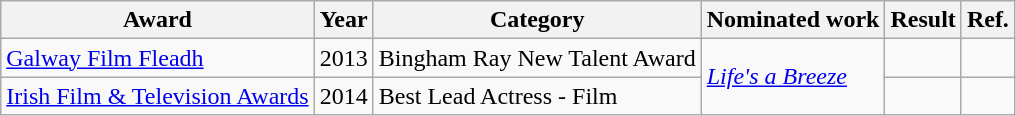<table class="wikitable sortable">
<tr>
<th>Award</th>
<th>Year</th>
<th>Category</th>
<th>Nominated work</th>
<th>Result</th>
<th class="unsortable">Ref.</th>
</tr>
<tr>
<td><a href='#'>Galway Film Fleadh</a></td>
<td>2013</td>
<td>Bingham Ray New Talent Award</td>
<td rowspan="2"><em><a href='#'>Life's a Breeze</a></em></td>
<td></td>
<td></td>
</tr>
<tr>
<td><a href='#'>Irish Film & Television Awards</a></td>
<td>2014</td>
<td>Best Lead Actress - Film</td>
<td></td>
<td></td>
</tr>
</table>
